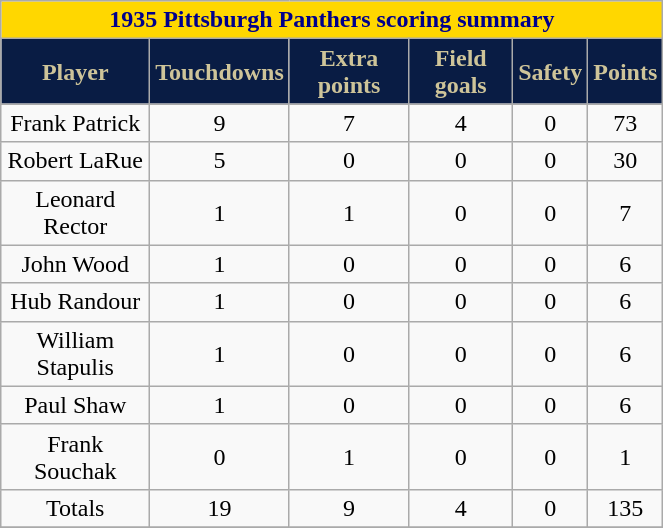<table class="wikitable" width="35%">
<tr>
<th colspan="10" style="background:gold; color:darkblue; text-align: center;"><strong>1935 Pittsburgh Panthers scoring summary</strong></th>
</tr>
<tr align="center"  style="background:#091C44;color:#CEC499;">
<td><strong>Player</strong></td>
<td><strong>Touchdowns</strong></td>
<td><strong>Extra points</strong></td>
<td><strong>Field goals</strong></td>
<td><strong>Safety</strong></td>
<td><strong>Points</strong></td>
</tr>
<tr align="center" bgcolor="">
<td>Frank Patrick</td>
<td>9</td>
<td>7</td>
<td>4</td>
<td>0</td>
<td>73</td>
</tr>
<tr align="center" bgcolor="">
<td>Robert LaRue</td>
<td>5</td>
<td>0</td>
<td>0</td>
<td>0</td>
<td>30</td>
</tr>
<tr align="center" bgcolor="">
<td>Leonard Rector</td>
<td>1</td>
<td>1</td>
<td>0</td>
<td>0</td>
<td>7</td>
</tr>
<tr align="center" bgcolor="">
<td>John Wood</td>
<td>1</td>
<td>0</td>
<td>0</td>
<td>0</td>
<td>6</td>
</tr>
<tr align="center" bgcolor="">
<td>Hub Randour</td>
<td>1</td>
<td>0</td>
<td>0</td>
<td>0</td>
<td>6</td>
</tr>
<tr align="center" bgcolor="">
<td>William Stapulis</td>
<td>1</td>
<td>0</td>
<td>0</td>
<td>0</td>
<td>6</td>
</tr>
<tr align="center" bgcolor="">
<td>Paul Shaw</td>
<td>1</td>
<td>0</td>
<td>0</td>
<td>0</td>
<td>6</td>
</tr>
<tr align="center" bgcolor="">
<td>Frank Souchak</td>
<td>0</td>
<td>1</td>
<td>0</td>
<td>0</td>
<td>1</td>
</tr>
<tr align="center" bgcolor="">
<td>Totals</td>
<td>19</td>
<td>9</td>
<td>4</td>
<td>0</td>
<td>135</td>
</tr>
<tr align="center" bgcolor="">
</tr>
</table>
